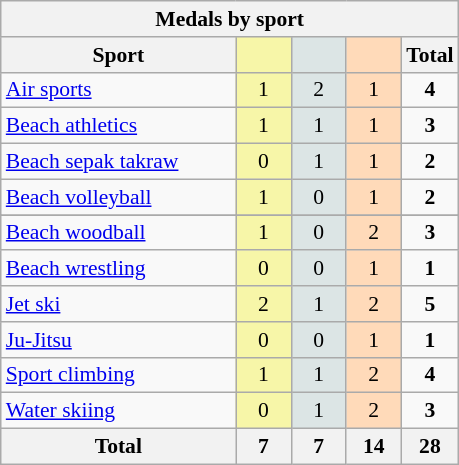<table class="wikitable" style="font-size:90%; text-align:center;">
<tr>
<th colspan=5>Medals by sport</th>
</tr>
<tr>
<th width=150>Sport</th>
<th scope="col" width=30 style="background:#F7F6A8;"></th>
<th scope="col" width=30 style="background:#DCE5E5;"></th>
<th scope="col" width=30 style="background:#FFDAB9;"></th>
<th width=30>Total</th>
</tr>
<tr>
<td align=left> <a href='#'>Air sports</a></td>
<td style="background:#F7F6A8;">1</td>
<td style="background:#DCE5E5;">2</td>
<td style="background:#FFDAB9;">1</td>
<td><strong>4</strong></td>
</tr>
<tr>
<td align=left> <a href='#'>Beach athletics</a></td>
<td style="background:#F7F6A8;">1</td>
<td style="background:#DCE5E5;">1</td>
<td style="background:#FFDAB9;">1</td>
<td><strong>3</strong></td>
</tr>
<tr>
<td align=left> <a href='#'>Beach sepak takraw</a></td>
<td style="background:#F7F6A8;">0</td>
<td style="background:#DCE5E5;">1</td>
<td style="background:#FFDAB9;">1</td>
<td><strong>2</strong></td>
</tr>
<tr>
<td align=left> <a href='#'>Beach volleyball</a></td>
<td style="background:#F7F6A8;">1</td>
<td style="background:#DCE5E5;">0</td>
<td style="background:#FFDAB9;">1</td>
<td><strong>2</strong></td>
</tr>
<tr>
</tr>
<tr>
<td align=left> <a href='#'>Beach woodball</a></td>
<td style="background:#F7F6A8;">1</td>
<td style="background:#DCE5E5;">0</td>
<td style="background:#FFDAB9;">2</td>
<td><strong>3</strong></td>
</tr>
<tr>
<td align=left> <a href='#'>Beach wrestling</a></td>
<td style="background:#F7F6A8;">0</td>
<td style="background:#DCE5E5;">0</td>
<td style="background:#FFDAB9;">1</td>
<td><strong>1</strong></td>
</tr>
<tr>
<td align=left> <a href='#'>Jet ski</a></td>
<td style="background:#F7F6A8;">2</td>
<td style="background:#DCE5E5;">1</td>
<td style="background:#FFDAB9;">2</td>
<td><strong>5</strong></td>
</tr>
<tr>
<td align=left> <a href='#'>Ju-Jitsu</a></td>
<td style="background:#F7F6A8;">0</td>
<td style="background:#DCE5E5;">0</td>
<td style="background:#FFDAB9;">1</td>
<td><strong>1</strong></td>
</tr>
<tr>
<td align=left> <a href='#'>Sport climbing</a></td>
<td style="background:#F7F6A8;">1</td>
<td style="background:#DCE5E5;">1</td>
<td style="background:#FFDAB9;">2</td>
<td><strong>4</strong></td>
</tr>
<tr>
<td align=left> <a href='#'>Water skiing</a></td>
<td style="background:#F7F6A8;">0</td>
<td style="background:#DCE5E5;">1</td>
<td style="background:#FFDAB9;">2</td>
<td><strong>3</strong></td>
</tr>
<tr class="sortbottom">
<th>Total</th>
<th>7</th>
<th>7</th>
<th>14</th>
<th>28</th>
</tr>
</table>
